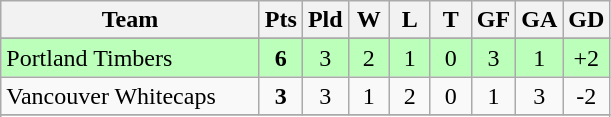<table class="wikitable" style="text-align: center;">
<tr>
<th width="165">Team</th>
<th width="20">Pts</th>
<th width="20">Pld</th>
<th width="20">W</th>
<th width="20">L</th>
<th width="20">T</th>
<th width="20">GF</th>
<th width="20">GA</th>
<th width="20">GD</th>
</tr>
<tr>
</tr>
<tr>
</tr>
<tr>
</tr>
<tr style="background: #bbffbb">
<td style="text-align:left;">Portland Timbers</td>
<td><strong>6</strong></td>
<td>3</td>
<td>2</td>
<td>1</td>
<td>0</td>
<td>3</td>
<td>1</td>
<td>+2</td>
</tr>
<tr>
<td style="text-align:left;">Vancouver Whitecaps</td>
<td><strong>3</strong></td>
<td>3</td>
<td>1</td>
<td>2</td>
<td>0</td>
<td>1</td>
<td>3</td>
<td>-2</td>
</tr>
<tr>
</tr>
<tr>
</tr>
</table>
